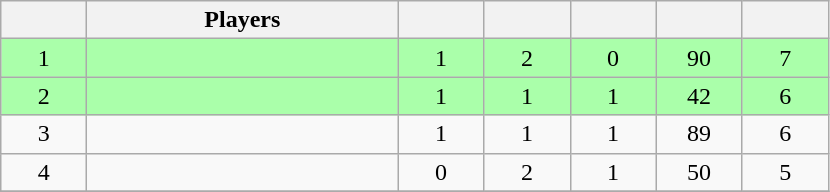<table class="wikitable" style="text-align:center;">
<tr>
<th width=50></th>
<th width=200>Players</th>
<th width=50></th>
<th width=50></th>
<th width=50></th>
<th width=50></th>
<th width=50></th>
</tr>
<tr style="background:#aaffaa;">
<td>1</td>
<td style="text-align:left;"><br></td>
<td>1</td>
<td>2</td>
<td>0</td>
<td>90</td>
<td>7</td>
</tr>
<tr style="background:#aaffaa;">
<td>2</td>
<td style="text-align:left;"><br></td>
<td>1</td>
<td>1</td>
<td>1</td>
<td>42</td>
<td>6</td>
</tr>
<tr>
<td>3</td>
<td style="text-align:left;"><br></td>
<td>1</td>
<td>1</td>
<td>1</td>
<td>89</td>
<td>6</td>
</tr>
<tr>
<td>4</td>
<td style="text-align:left;"><br></td>
<td>0</td>
<td>2</td>
<td>1</td>
<td>50</td>
<td>5</td>
</tr>
<tr>
</tr>
</table>
